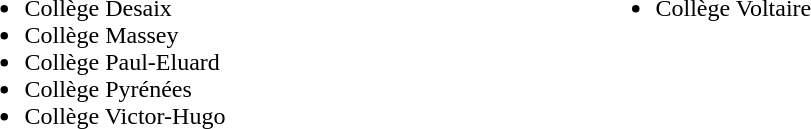<table valign="top" width=100%>
<tr>
<td valign=top width="25%"><br><ul><li>Collège Desaix</li><li>Collège Massey</li><li>Collège Paul-Eluard</li><li>Collège Pyrénées</li><li>Collège Victor-Hugo</li></ul></td>
<td valign=top width="25%"><br><ul><li>Collège Voltaire</li></ul></td>
<td valign=top width="25%"></td>
</tr>
</table>
